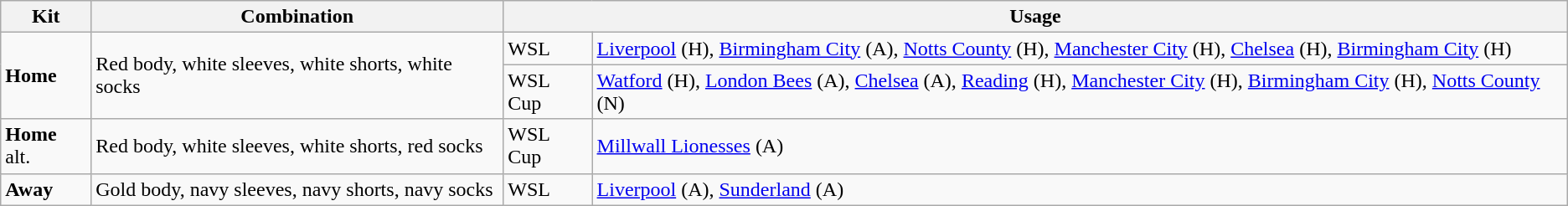<table class="wikitable">
<tr>
<th>Kit</th>
<th>Combination</th>
<th colspan="2">Usage</th>
</tr>
<tr>
<td rowspan="2"><strong>Home</strong></td>
<td rowspan="2">Red body, white sleeves, white shorts, white socks</td>
<td>WSL</td>
<td><a href='#'>Liverpool</a> (H), <a href='#'>Birmingham City</a> (A), <a href='#'>Notts County</a> (H), <a href='#'>Manchester City</a> (H), <a href='#'>Chelsea</a> (H), <a href='#'>Birmingham City</a> (H)</td>
</tr>
<tr>
<td>WSL Cup</td>
<td><a href='#'>Watford</a> (H), <a href='#'>London Bees</a> (A), <a href='#'>Chelsea</a> (A), <a href='#'>Reading</a> (H), <a href='#'>Manchester City</a> (H), <a href='#'>Birmingham City</a> (H), <a href='#'>Notts County</a> (N)</td>
</tr>
<tr>
<td><strong>Home</strong> alt.</td>
<td>Red body, white sleeves, white shorts, red socks</td>
<td>WSL Cup</td>
<td><a href='#'>Millwall Lionesses</a> (A)</td>
</tr>
<tr>
<td><strong>Away</strong></td>
<td>Gold body, navy sleeves, navy shorts, navy socks</td>
<td>WSL</td>
<td><a href='#'>Liverpool</a> (A), <a href='#'>Sunderland</a> (A)</td>
</tr>
</table>
